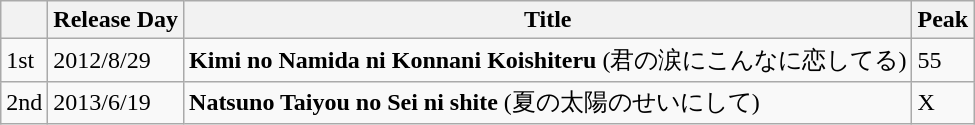<table class="wikitable">
<tr>
<th></th>
<th>Release Day</th>
<th>Title</th>
<th>Peak</th>
</tr>
<tr>
<td>1st</td>
<td>2012/8/29</td>
<td><strong>Kimi no Namida ni Konnani Koishiteru</strong> (君の涙にこんなに恋してる)</td>
<td>55</td>
</tr>
<tr>
<td>2nd</td>
<td>2013/6/19</td>
<td><strong>Natsuno Taiyou no Sei ni shite</strong> (夏の太陽のせいにして)</td>
<td>X</td>
</tr>
</table>
